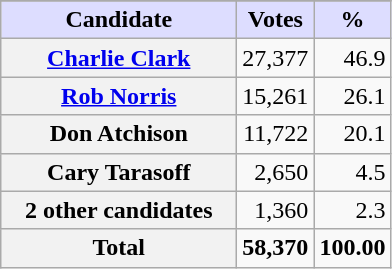<table class="wikitable sortable plainrowheaders">
<tr style="background-color:#00594E">
</tr>
<tr>
<th scope="col" style="background:#ddf; width:150px;">Candidate</th>
<th scope="col" style="background:#ddf;">Votes</th>
<th scope="col" style="background:#ddf;">%</th>
</tr>
<tr>
<th scope="row"><a href='#'>Charlie Clark</a></th>
<td align="right">27,377</td>
<td align="right">46.9</td>
</tr>
<tr>
<th scope="row"><a href='#'>Rob Norris</a></th>
<td align="right">15,261</td>
<td align="right">26.1</td>
</tr>
<tr>
<th scope="row"><strong>Don Atchison</strong></th>
<td align="right">11,722</td>
<td align="right">20.1</td>
</tr>
<tr>
<th scope="row">Cary Tarasoff</th>
<td align="right">2,650</td>
<td align="right">4.5</td>
</tr>
<tr>
<th scope="row">2 other candidates</th>
<td align="right">1,360</td>
<td align="right">2.3</td>
</tr>
<tr>
<th scope="row"><strong>Total</strong></th>
<td align="right"><strong>58,370</strong></td>
<td align=right><strong>100.00</strong></td>
</tr>
</table>
